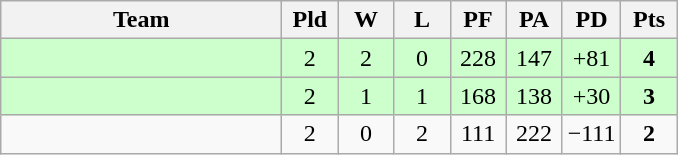<table class=wikitable style="text-align:center">
<tr>
<th width=180>Team</th>
<th width=30>Pld</th>
<th width=30>W</th>
<th width=30>L</th>
<th width=30>PF</th>
<th width=30>PA</th>
<th width=30>PD</th>
<th width=30>Pts</th>
</tr>
<tr align=center bgcolor="#ccffcc">
<td align=left></td>
<td>2</td>
<td>2</td>
<td>0</td>
<td>228</td>
<td>147</td>
<td>+81</td>
<td><strong>4</strong></td>
</tr>
<tr align=center bgcolor="#ccffcc">
<td align=left></td>
<td>2</td>
<td>1</td>
<td>1</td>
<td>168</td>
<td>138</td>
<td>+30</td>
<td><strong>3</strong></td>
</tr>
<tr align=center>
<td align=left></td>
<td>2</td>
<td>0</td>
<td>2</td>
<td>111</td>
<td>222</td>
<td>−111</td>
<td><strong>2</strong></td>
</tr>
</table>
